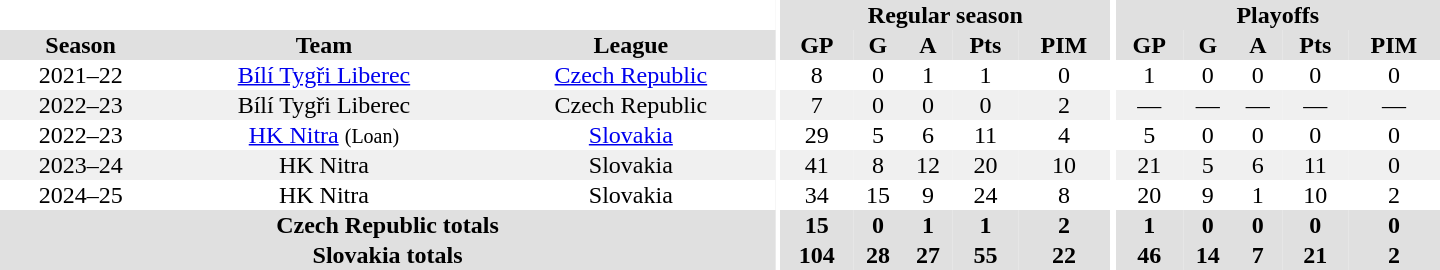<table border="0" cellpadding="1" cellspacing="0" style="text-align:center; width:60em">
<tr bgcolor="#e0e0e0">
<th colspan="3" bgcolor="#ffffff"></th>
<th rowspan="99" bgcolor="#ffffff"></th>
<th colspan="5">Regular season</th>
<th rowspan="99" bgcolor="#ffffff"></th>
<th colspan="5">Playoffs</th>
</tr>
<tr bgcolor="#e0e0e0">
<th>Season</th>
<th>Team</th>
<th>League</th>
<th>GP</th>
<th>G</th>
<th>A</th>
<th>Pts</th>
<th>PIM</th>
<th>GP</th>
<th>G</th>
<th>A</th>
<th>Pts</th>
<th>PIM</th>
</tr>
<tr>
<td>2021–22</td>
<td><a href='#'>Bílí Tygři Liberec</a></td>
<td><a href='#'>Czech Republic</a></td>
<td>8</td>
<td>0</td>
<td>1</td>
<td>1</td>
<td>0</td>
<td>1</td>
<td>0</td>
<td>0</td>
<td>0</td>
<td>0</td>
</tr>
<tr bgcolor="#f0f0f0">
<td>2022–23</td>
<td>Bílí Tygři Liberec</td>
<td>Czech Republic</td>
<td>7</td>
<td>0</td>
<td>0</td>
<td>0</td>
<td>2</td>
<td>—</td>
<td>—</td>
<td>—</td>
<td>—</td>
<td>—</td>
</tr>
<tr>
<td>2022–23</td>
<td><a href='#'>HK Nitra</a> <small>(Loan)</small></td>
<td><a href='#'>Slovakia</a></td>
<td>29</td>
<td>5</td>
<td>6</td>
<td>11</td>
<td>4</td>
<td>5</td>
<td>0</td>
<td>0</td>
<td>0</td>
<td>0</td>
</tr>
<tr bgcolor="#f0f0f0">
<td>2023–24</td>
<td>HK Nitra</td>
<td>Slovakia</td>
<td>41</td>
<td>8</td>
<td>12</td>
<td>20</td>
<td>10</td>
<td>21</td>
<td>5</td>
<td>6</td>
<td>11</td>
<td>0</td>
</tr>
<tr>
<td>2024–25</td>
<td>HK Nitra</td>
<td>Slovakia</td>
<td>34</td>
<td>15</td>
<td>9</td>
<td>24</td>
<td>8</td>
<td>20</td>
<td>9</td>
<td>1</td>
<td>10</td>
<td>2</td>
</tr>
<tr bgcolor="#e0e0e0">
<th colspan="3">Czech Republic totals</th>
<th>15</th>
<th>0</th>
<th>1</th>
<th>1</th>
<th>2</th>
<th>1</th>
<th>0</th>
<th>0</th>
<th>0</th>
<th>0</th>
</tr>
<tr bgcolor="#e0e0e0">
<th colspan="3">Slovakia totals</th>
<th>104</th>
<th>28</th>
<th>27</th>
<th>55</th>
<th>22</th>
<th>46</th>
<th>14</th>
<th>7</th>
<th>21</th>
<th>2</th>
</tr>
</table>
